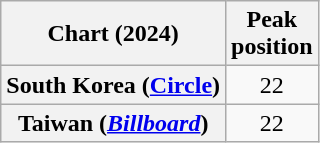<table class="wikitable sortable plainrowheaders" style="text-align:center">
<tr>
<th scope="col">Chart (2024)</th>
<th scope="col">Peak<br>position</th>
</tr>
<tr>
<th scope="row">South Korea (<a href='#'>Circle</a>)</th>
<td>22</td>
</tr>
<tr>
<th scope="row">Taiwan (<em><a href='#'>Billboard</a></em>)</th>
<td>22</td>
</tr>
</table>
